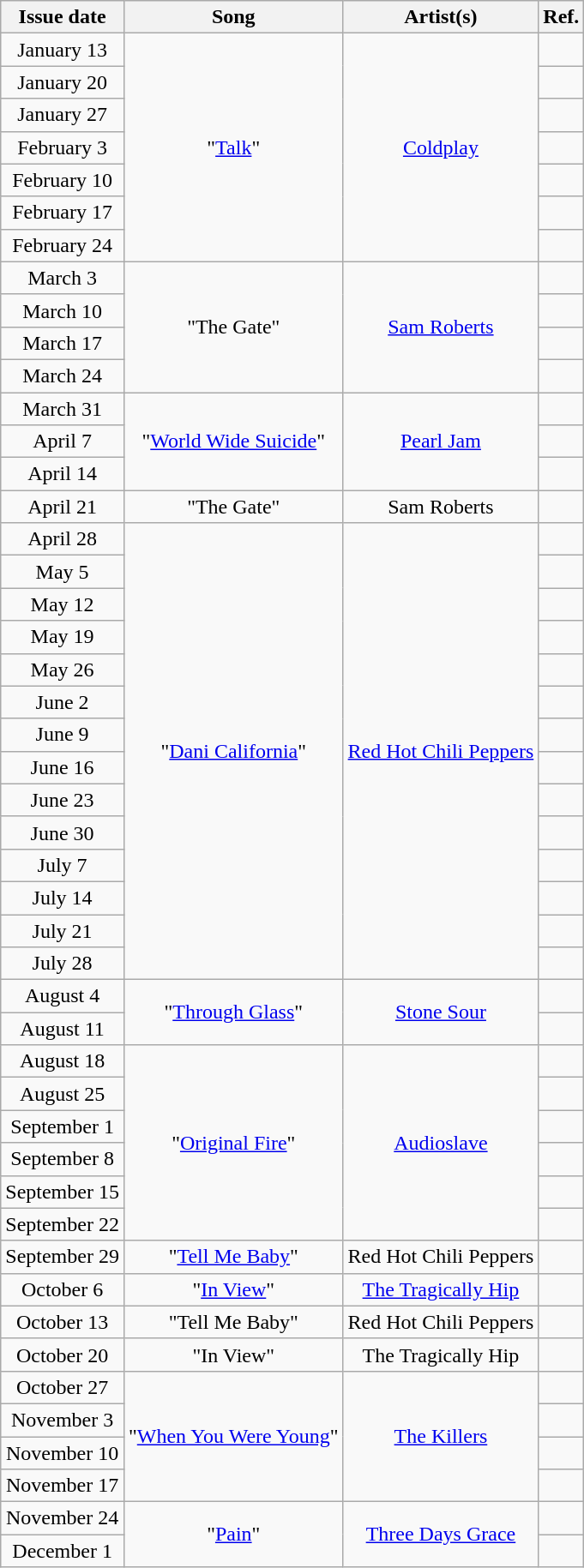<table class="wikitable">
<tr>
<th align="center">Issue date</th>
<th align="center">Song</th>
<th align="center">Artist(s)</th>
<th align="center">Ref.</th>
</tr>
<tr>
<td align="center">January 13</td>
<td align="center" rowspan="7">"<a href='#'>Talk</a>"</td>
<td align="center" rowspan="7"><a href='#'>Coldplay</a></td>
<td></td>
</tr>
<tr>
<td align="center">January 20</td>
<td></td>
</tr>
<tr>
<td align="center">January 27</td>
<td></td>
</tr>
<tr>
<td align="center">February 3</td>
<td></td>
</tr>
<tr>
<td align="center">February 10</td>
<td></td>
</tr>
<tr>
<td align="center">February 17</td>
<td></td>
</tr>
<tr>
<td align="center">February 24</td>
<td></td>
</tr>
<tr>
<td align="center">March 3</td>
<td align="center" rowspan="4">"The Gate"</td>
<td align="center" rowspan="4"><a href='#'>Sam Roberts</a></td>
<td></td>
</tr>
<tr>
<td align="center">March 10</td>
<td></td>
</tr>
<tr>
<td align="center">March 17</td>
<td></td>
</tr>
<tr>
<td align="center">March 24</td>
<td></td>
</tr>
<tr>
<td align="center">March 31</td>
<td align="center" rowspan="3">"<a href='#'>World Wide Suicide</a>"</td>
<td align="center" rowspan="3"><a href='#'>Pearl Jam</a></td>
<td></td>
</tr>
<tr>
<td align="center">April 7</td>
<td></td>
</tr>
<tr>
<td align="center">April 14</td>
<td></td>
</tr>
<tr>
<td align="center">April 21</td>
<td align="center" rowspan="1">"The Gate"</td>
<td align="center" rowspan="1">Sam Roberts</td>
<td></td>
</tr>
<tr>
<td align="center">April 28</td>
<td align="center" rowspan="14">"<a href='#'>Dani California</a>"</td>
<td align="center" rowspan="14"><a href='#'>Red Hot Chili Peppers</a></td>
<td></td>
</tr>
<tr>
<td align="center">May 5</td>
<td></td>
</tr>
<tr>
<td align="center">May 12</td>
<td></td>
</tr>
<tr>
<td align="center">May 19</td>
<td></td>
</tr>
<tr>
<td align="center">May 26</td>
<td></td>
</tr>
<tr>
<td align="center">June 2</td>
<td></td>
</tr>
<tr>
<td align="center">June 9</td>
<td></td>
</tr>
<tr>
<td align="center">June 16</td>
<td></td>
</tr>
<tr>
<td align="center">June 23</td>
<td></td>
</tr>
<tr>
<td align="center">June 30</td>
<td></td>
</tr>
<tr>
<td align="center">July 7</td>
<td></td>
</tr>
<tr>
<td align="center">July 14</td>
<td></td>
</tr>
<tr>
<td align="center">July 21</td>
<td></td>
</tr>
<tr>
<td align="center">July 28</td>
<td></td>
</tr>
<tr>
<td align="center">August 4</td>
<td align="center" rowspan="2">"<a href='#'>Through Glass</a>"</td>
<td align="center" rowspan="2"><a href='#'>Stone Sour</a></td>
<td></td>
</tr>
<tr>
<td align="center">August 11</td>
<td></td>
</tr>
<tr>
<td align="center">August 18</td>
<td align="center" rowspan="6">"<a href='#'>Original Fire</a>"</td>
<td align="center" rowspan="6"><a href='#'>Audioslave</a></td>
<td></td>
</tr>
<tr>
<td align="center">August 25</td>
<td></td>
</tr>
<tr>
<td align="center">September 1</td>
<td></td>
</tr>
<tr>
<td align="center">September 8</td>
<td></td>
</tr>
<tr>
<td align="center">September 15</td>
<td></td>
</tr>
<tr>
<td align="center">September 22</td>
<td></td>
</tr>
<tr>
<td align="center">September 29</td>
<td align="center" rowspan="1">"<a href='#'>Tell Me Baby</a>"</td>
<td align="center" rowspan="1">Red Hot Chili Peppers</td>
<td></td>
</tr>
<tr>
<td align="center">October 6</td>
<td align="center" rowspan="1">"<a href='#'>In View</a>"</td>
<td align="center" rowspan="1"><a href='#'>The Tragically Hip</a></td>
<td></td>
</tr>
<tr>
<td align="center">October 13</td>
<td align="center" rowspan="1">"Tell Me Baby"</td>
<td align="center" rowspan="1">Red Hot Chili Peppers</td>
<td></td>
</tr>
<tr>
<td align="center">October 20</td>
<td align="center" rowspan="1">"In View"</td>
<td align="center" rowspan="1">The Tragically Hip</td>
<td></td>
</tr>
<tr>
<td align="center">October 27</td>
<td align="center" rowspan="4">"<a href='#'>When You Were Young</a>"</td>
<td align="center" rowspan="4"><a href='#'>The Killers</a></td>
<td></td>
</tr>
<tr>
<td align="center">November 3</td>
<td></td>
</tr>
<tr>
<td align="center">November 10</td>
<td></td>
</tr>
<tr>
<td align="center">November 17</td>
<td></td>
</tr>
<tr>
<td align="center">November 24</td>
<td align="center" rowspan="2">"<a href='#'>Pain</a>"</td>
<td align="center" rowspan="2"><a href='#'>Three Days Grace</a></td>
<td></td>
</tr>
<tr>
<td align="center">December 1</td>
<td></td>
</tr>
</table>
